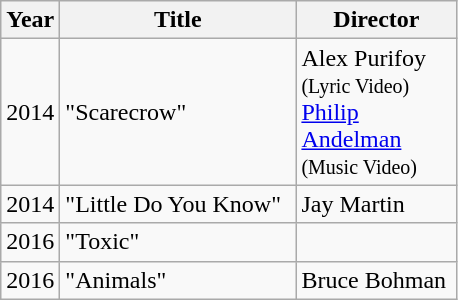<table class="wikitable">
<tr>
<th width=10>Year</th>
<th width=150>Title</th>
<th width=100>Director</th>
</tr>
<tr>
<td>2014</td>
<td>"Scarecrow"</td>
<td>Alex Purifoy<br><small>(Lyric Video)</small><br><a href='#'>Philip Andelman</a><br><small>(Music Video)</small></td>
</tr>
<tr>
<td>2014</td>
<td>"Little Do You Know"</td>
<td>Jay Martin</td>
</tr>
<tr>
<td>2016</td>
<td>"Toxic"</td>
<td></td>
</tr>
<tr>
<td>2016</td>
<td>"Animals"</td>
<td>Bruce Bohman</td>
</tr>
</table>
